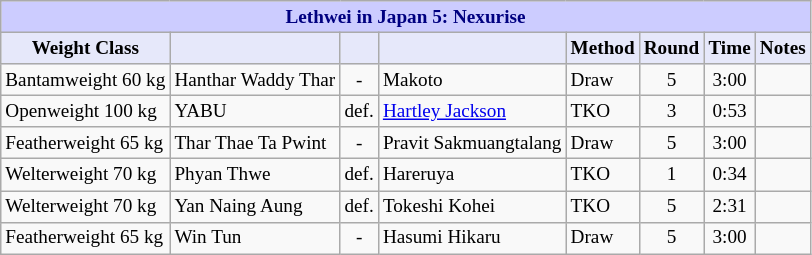<table class="wikitable" style="font-size: 80%;">
<tr>
<th colspan="8" style="background-color: #ccf; color: #000080; text-align: center;"><strong>Lethwei in Japan 5: Nexurise</strong></th>
</tr>
<tr>
<th colspan="1" style="background-color: #E6E8FA; color: #000000; text-align: center;">Weight Class</th>
<th colspan="1" style="background-color: #E6E8FA; color: #000000; text-align: center;"></th>
<th colspan="1" style="background-color: #E6E8FA; color: #000000; text-align: center;"></th>
<th colspan="1" style="background-color: #E6E8FA; color: #000000; text-align: center;"></th>
<th colspan="1" style="background-color: #E6E8FA; color: #000000; text-align: center;">Method</th>
<th colspan="1" style="background-color: #E6E8FA; color: #000000; text-align: center;">Round</th>
<th colspan="1" style="background-color: #E6E8FA; color: #000000; text-align: center;">Time</th>
<th colspan="1" style="background-color: #E6E8FA; color: #000000; text-align: center;">Notes</th>
</tr>
<tr>
<td>Bantamweight 60 kg</td>
<td> Hanthar Waddy Thar</td>
<td align=center>-</td>
<td> Makoto</td>
<td>Draw</td>
<td align=center>5</td>
<td align=center>3:00</td>
<td></td>
</tr>
<tr>
<td>Openweight 100 kg</td>
<td> YABU</td>
<td align=center>def.</td>
<td> <a href='#'>Hartley Jackson</a></td>
<td>TKO</td>
<td align=center>3</td>
<td align=center>0:53</td>
<td></td>
</tr>
<tr>
<td>Featherweight 65 kg</td>
<td> Thar Thae Ta Pwint</td>
<td align=center>-</td>
<td> Pravit Sakmuangtalang</td>
<td>Draw</td>
<td align=center>5</td>
<td align=center>3:00</td>
<td></td>
</tr>
<tr>
<td>Welterweight 70 kg</td>
<td> Phyan Thwe</td>
<td align=center>def.</td>
<td> Hareruya</td>
<td>TKO</td>
<td align=center>1</td>
<td align=center>0:34</td>
<td></td>
</tr>
<tr>
<td>Welterweight 70 kg</td>
<td> Yan Naing Aung</td>
<td align=center>def.</td>
<td> Tokeshi Kohei</td>
<td>TKO</td>
<td align=center>5</td>
<td align=center>2:31</td>
<td></td>
</tr>
<tr>
<td>Featherweight 65 kg</td>
<td> Win Tun</td>
<td align=center>-</td>
<td> Hasumi Hikaru</td>
<td>Draw</td>
<td align=center>5</td>
<td align=center>3:00</td>
<td></td>
</tr>
</table>
